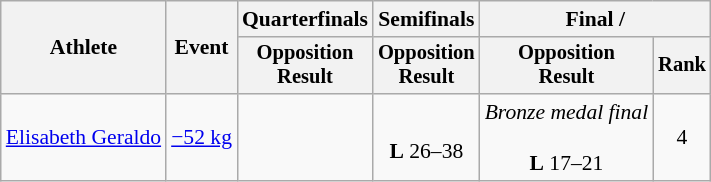<table class="wikitable" style="font-size:90%;">
<tr>
<th rowspan=2>Athlete</th>
<th rowspan=2>Event</th>
<th>Quarterfinals</th>
<th>Semifinals</th>
<th colspan="2">Final / </th>
</tr>
<tr style="font-size:95%">
<th>Opposition<br>Result</th>
<th>Opposition<br>Result</th>
<th>Opposition<br>Result</th>
<th>Rank</th>
</tr>
<tr align=center>
<td align=left><a href='#'>Elisabeth Geraldo</a></td>
<td align=left><a href='#'>−52 kg</a></td>
<td></td>
<td><br><strong>L</strong> 26–38</td>
<td><em>Bronze medal final</em><br><br><strong>L</strong> 17–21</td>
<td>4</td>
</tr>
</table>
